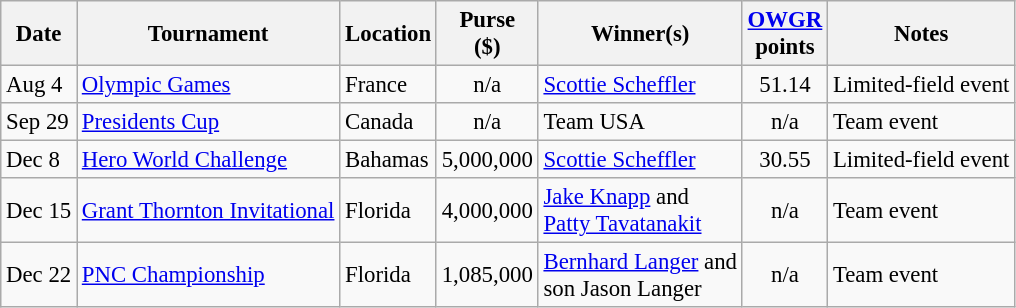<table class="wikitable" style="font-size:95%">
<tr>
<th>Date</th>
<th>Tournament</th>
<th>Location</th>
<th>Purse<br>($)</th>
<th>Winner(s)</th>
<th><a href='#'>OWGR</a><br>points</th>
<th>Notes</th>
</tr>
<tr>
<td>Aug 4</td>
<td><a href='#'>Olympic Games</a></td>
<td>France</td>
<td align=center>n/a</td>
<td> <a href='#'>Scottie Scheffler</a></td>
<td align=center>51.14</td>
<td>Limited-field event</td>
</tr>
<tr>
<td>Sep 29</td>
<td><a href='#'>Presidents Cup</a></td>
<td>Canada</td>
<td align=center>n/a</td>
<td> Team USA</td>
<td align=center>n/a</td>
<td>Team event</td>
</tr>
<tr>
<td>Dec 8</td>
<td><a href='#'>Hero World Challenge</a></td>
<td>Bahamas</td>
<td align=right>5,000,000</td>
<td> <a href='#'>Scottie Scheffler</a></td>
<td align=center>30.55</td>
<td>Limited-field event</td>
</tr>
<tr>
<td>Dec 15</td>
<td><a href='#'>Grant Thornton Invitational</a></td>
<td>Florida</td>
<td align=right>4,000,000</td>
<td> <a href='#'>Jake Knapp</a> and<br> <a href='#'>Patty Tavatanakit</a></td>
<td align=center>n/a</td>
<td>Team event</td>
</tr>
<tr>
<td>Dec 22</td>
<td><a href='#'>PNC Championship</a></td>
<td>Florida</td>
<td align=right>1,085,000</td>
<td> <a href='#'>Bernhard Langer</a> and<br>son Jason Langer</td>
<td align=center>n/a</td>
<td>Team event</td>
</tr>
</table>
